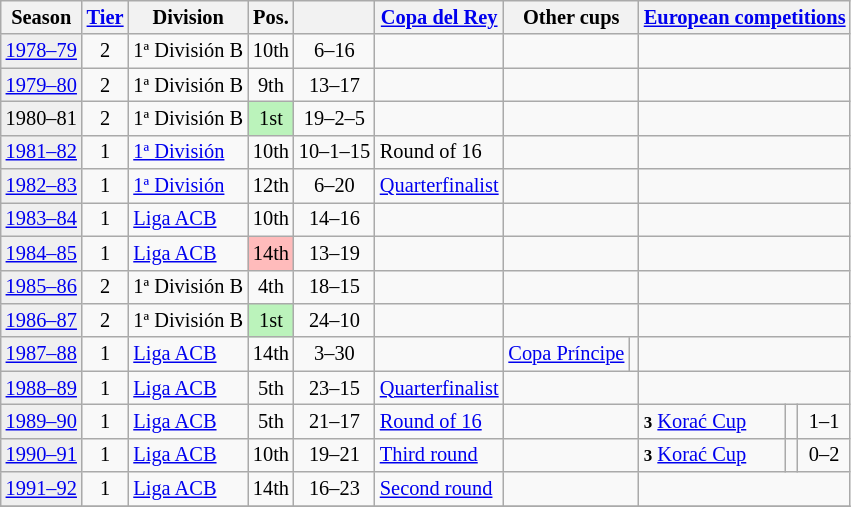<table class=wikitable style=font-size:85%;text-align:center>
<tr>
<th>Season</th>
<th><a href='#'>Tier</a></th>
<th>Division</th>
<th>Pos.</th>
<th></th>
<th><a href='#'>Copa del Rey</a></th>
<th colspan=2>Other cups</th>
<th colspan=3><a href='#'>European competitions</a></th>
</tr>
<tr>
<td bgcolor=#efefef><a href='#'>1978–79</a></td>
<td>2</td>
<td align=left>1ª División B</td>
<td>10th</td>
<td>6–16</td>
<td></td>
<td colspan=2></td>
<td colspan=3></td>
</tr>
<tr>
<td bgcolor=#efefef><a href='#'>1979–80</a></td>
<td>2</td>
<td align=left>1ª División B</td>
<td>9th</td>
<td>13–17</td>
<td></td>
<td colspan=2></td>
<td colspan=3></td>
</tr>
<tr>
<td bgcolor=#efefef>1980–81</td>
<td>2</td>
<td align=left>1ª División B</td>
<td bgcolor=#BBF3BB>1st</td>
<td>19–2–5</td>
<td></td>
<td colspan=2></td>
<td colspan=3></td>
</tr>
<tr>
<td bgcolor=#efefef><a href='#'>1981–82</a></td>
<td>1</td>
<td align=left><a href='#'>1ª División</a></td>
<td>10th</td>
<td>10–1–15</td>
<td align=left>Round of 16</td>
<td colspan=2></td>
<td colspan=3></td>
</tr>
<tr>
<td bgcolor=#efefef><a href='#'>1982–83</a></td>
<td>1</td>
<td align=left><a href='#'>1ª División</a></td>
<td>12th</td>
<td>6–20</td>
<td align=left><a href='#'>Quarterfinalist</a></td>
<td colspan=2></td>
<td colspan=3></td>
</tr>
<tr>
<td bgcolor=#efefef><a href='#'>1983–84</a></td>
<td>1</td>
<td align=left><a href='#'>Liga ACB</a></td>
<td>10th</td>
<td>14–16</td>
<td></td>
<td colspan=2></td>
<td colspan=3></td>
</tr>
<tr>
<td bgcolor=#efefef><a href='#'>1984–85</a></td>
<td>1</td>
<td align=left><a href='#'>Liga ACB</a></td>
<td bgcolor=#FFBBBB>14th</td>
<td>13–19</td>
<td></td>
<td colspan=2></td>
<td colspan=3></td>
</tr>
<tr>
<td bgcolor=#efefef><a href='#'>1985–86</a></td>
<td>2</td>
<td align=left>1ª División B</td>
<td>4th</td>
<td>18–15</td>
<td></td>
<td colspan=2></td>
<td colspan=3></td>
</tr>
<tr>
<td bgcolor=#efefef><a href='#'>1986–87</a></td>
<td>2</td>
<td align=left>1ª División B</td>
<td bgcolor=#BBF3BB>1st</td>
<td>24–10</td>
<td></td>
<td colspan=2></td>
<td colspan=3></td>
</tr>
<tr>
<td bgcolor=#efefef><a href='#'>1987–88</a></td>
<td>1</td>
<td align=left><a href='#'>Liga ACB</a></td>
<td>14th</td>
<td>3–30</td>
<td></td>
<td align=left><a href='#'>Copa Príncipe</a></td>
<td></td>
<td colspan=3></td>
</tr>
<tr>
<td bgcolor=#efefef><a href='#'>1988–89</a></td>
<td>1</td>
<td align=left><a href='#'>Liga ACB</a></td>
<td>5th</td>
<td>23–15</td>
<td align=left><a href='#'>Quarterfinalist</a></td>
<td colspan=2></td>
<td colspan=3></td>
</tr>
<tr>
<td bgcolor=#efefef><a href='#'>1989–90</a></td>
<td>1</td>
<td align=left><a href='#'>Liga ACB</a></td>
<td>5th</td>
<td>21–17</td>
<td align=left><a href='#'>Round of 16</a></td>
<td colspan=2></td>
<td align=left><small><strong>3</strong></small> <a href='#'>Korać Cup</a></td>
<td></td>
<td>1–1</td>
</tr>
<tr>
<td bgcolor=#efefef><a href='#'>1990–91</a></td>
<td>1</td>
<td align=left><a href='#'>Liga ACB</a></td>
<td>10th</td>
<td>19–21</td>
<td align=left><a href='#'>Third round</a></td>
<td colspan=2></td>
<td align=left><small><strong>3</strong></small> <a href='#'>Korać Cup</a></td>
<td></td>
<td>0–2</td>
</tr>
<tr>
<td bgcolor=#efefef><a href='#'>1991–92</a></td>
<td>1</td>
<td align=left><a href='#'>Liga ACB</a></td>
<td>14th</td>
<td>16–23</td>
<td align=left><a href='#'>Second round</a></td>
<td colspan=2></td>
<td colspan=3></td>
</tr>
<tr>
</tr>
</table>
